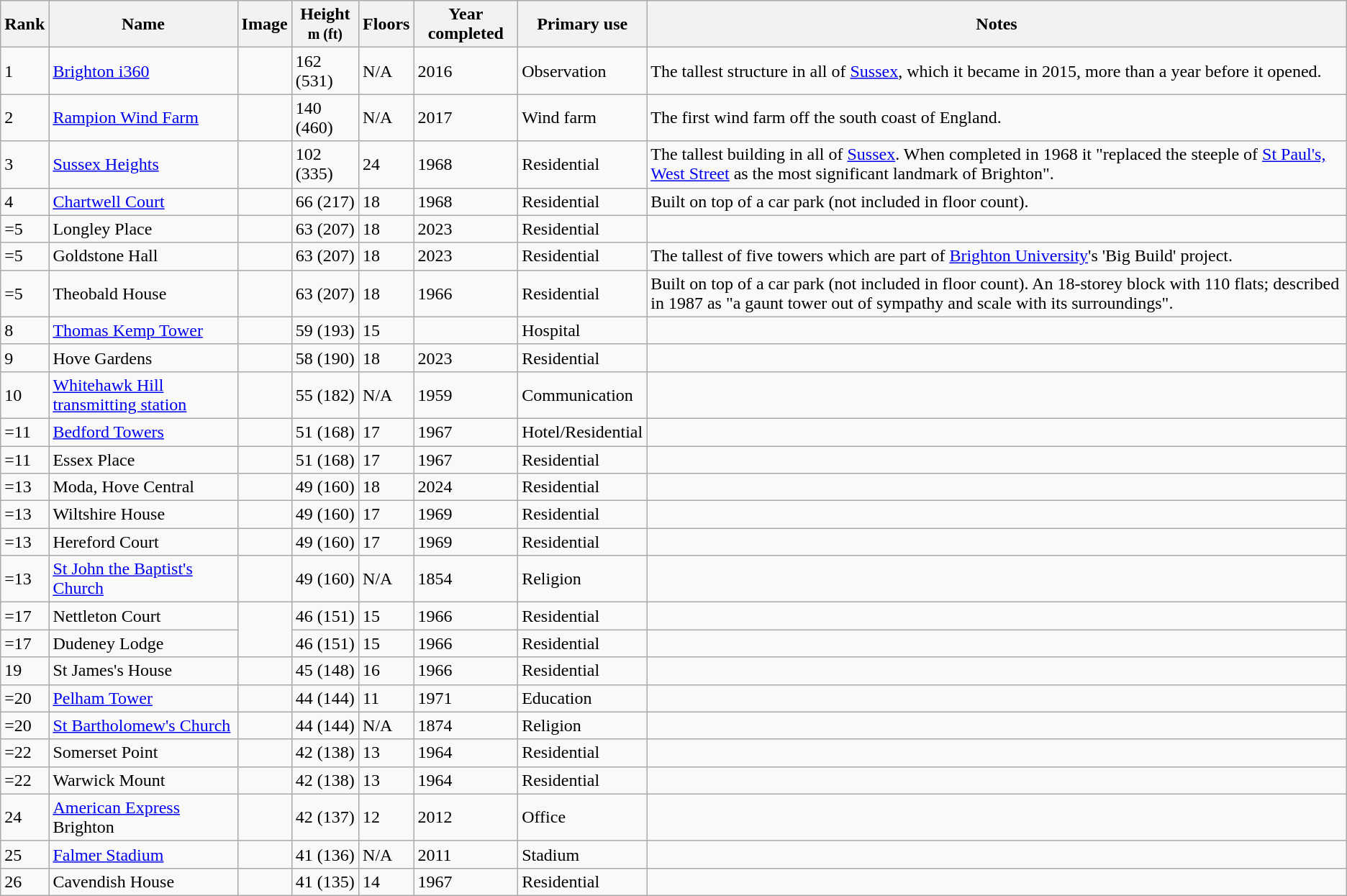<table class="wikitable sortable">
<tr>
<th>Rank</th>
<th>Name</th>
<th>Image</th>
<th>Height<br><small>m (ft)</small></th>
<th>Floors</th>
<th>Year completed</th>
<th>Primary use</th>
<th>Notes</th>
</tr>
<tr>
<td>1</td>
<td><a href='#'>Brighton i360</a></td>
<td></td>
<td>162 (531)</td>
<td>N/A</td>
<td>2016</td>
<td>Observation</td>
<td>The tallest structure in all of <a href='#'>Sussex</a>, which it became in 2015, more than a year before it opened.</td>
</tr>
<tr>
<td>2</td>
<td><a href='#'>Rampion Wind Farm</a></td>
<td></td>
<td>140 (460)</td>
<td>N/A</td>
<td>2017</td>
<td>Wind farm</td>
<td>The first wind farm off the south coast of England.</td>
</tr>
<tr>
<td>3</td>
<td><a href='#'>Sussex Heights</a></td>
<td></td>
<td>102 (335)</td>
<td>24</td>
<td>1968</td>
<td>Residential</td>
<td>The tallest building in all of <a href='#'>Sussex</a>. When completed in 1968 it "replaced the steeple of <a href='#'>St Paul's, West Street</a> as the most significant landmark of Brighton".</td>
</tr>
<tr>
<td>4</td>
<td><a href='#'>Chartwell Court</a></td>
<td></td>
<td>66 (217)</td>
<td>18</td>
<td>1968</td>
<td>Residential</td>
<td>Built on top of a car park (not included in floor count).</td>
</tr>
<tr>
<td>=5</td>
<td>Longley Place</td>
<td></td>
<td>63 (207)</td>
<td>18</td>
<td>2023</td>
<td>Residential</td>
</tr>
<tr>
<td>=5</td>
<td>Goldstone Hall</td>
<td></td>
<td>63 (207)</td>
<td>18</td>
<td>2023</td>
<td>Residential</td>
<td>The tallest of five towers which are part of <a href='#'>Brighton University</a>'s 'Big Build' project.</td>
</tr>
<tr>
<td>=5</td>
<td>Theobald House</td>
<td></td>
<td>63 (207)</td>
<td>18</td>
<td>1966</td>
<td>Residential</td>
<td>Built on top of a car park (not included in floor count). An 18-storey block with 110 flats; described in 1987 as "a gaunt tower out of sympathy and scale with its surroundings".</td>
</tr>
<tr>
<td>8</td>
<td><a href='#'>Thomas Kemp Tower</a></td>
<td></td>
<td>59 (193)</td>
<td>15</td>
<td></td>
<td>Hospital</td>
<td></td>
</tr>
<tr>
<td>9</td>
<td>Hove Gardens</td>
<td></td>
<td>58 (190)</td>
<td>18</td>
<td>2023</td>
<td>Residential</td>
<td></td>
</tr>
<tr>
<td>10</td>
<td><a href='#'>Whitehawk Hill transmitting station</a></td>
<td></td>
<td>55 (182)</td>
<td>N/A</td>
<td>1959</td>
<td>Communication</td>
<td></td>
</tr>
<tr>
<td>=11</td>
<td><a href='#'>Bedford Towers</a></td>
<td></td>
<td>51 (168)</td>
<td>17</td>
<td>1967</td>
<td>Hotel/Residential</td>
<td></td>
</tr>
<tr>
<td>=11</td>
<td>Essex Place</td>
<td></td>
<td>51 (168)</td>
<td>17</td>
<td>1967</td>
<td>Residential</td>
<td></td>
</tr>
<tr>
<td>=13</td>
<td>Moda, Hove Central</td>
<td></td>
<td>49 (160)</td>
<td>18</td>
<td>2024</td>
<td>Residential</td>
<td></td>
</tr>
<tr>
<td>=13</td>
<td>Wiltshire House</td>
<td></td>
<td>49 (160)</td>
<td>17</td>
<td>1969</td>
<td>Residential</td>
<td></td>
</tr>
<tr>
<td>=13</td>
<td>Hereford Court</td>
<td></td>
<td>49 (160)</td>
<td>17</td>
<td>1969</td>
<td>Residential</td>
<td></td>
</tr>
<tr>
<td>=13</td>
<td><a href='#'>St John the Baptist's Church</a></td>
<td></td>
<td>49 (160)</td>
<td>N/A</td>
<td>1854</td>
<td>Religion</td>
<td></td>
</tr>
<tr>
<td>=17</td>
<td>Nettleton Court</td>
<td rowspan="2"></td>
<td>46 (151)</td>
<td>15</td>
<td>1966</td>
<td>Residential</td>
<td></td>
</tr>
<tr>
<td>=17</td>
<td>Dudeney Lodge</td>
<td>46 (151)</td>
<td>15</td>
<td>1966</td>
<td>Residential</td>
<td></td>
</tr>
<tr>
<td>19</td>
<td>St James's House</td>
<td></td>
<td>45 (148)</td>
<td>16</td>
<td>1966</td>
<td>Residential</td>
<td></td>
</tr>
<tr>
<td>=20</td>
<td><a href='#'>Pelham Tower</a></td>
<td></td>
<td>44 (144)</td>
<td>11</td>
<td>1971</td>
<td>Education</td>
<td></td>
</tr>
<tr>
<td>=20</td>
<td><a href='#'>St Bartholomew's Church</a></td>
<td></td>
<td>44 (144)</td>
<td>N/A</td>
<td>1874</td>
<td>Religion</td>
<td></td>
</tr>
<tr>
<td>=22</td>
<td>Somerset Point</td>
<td></td>
<td>42 (138)</td>
<td>13</td>
<td>1964</td>
<td>Residential</td>
<td></td>
</tr>
<tr>
<td>=22</td>
<td>Warwick Mount</td>
<td></td>
<td>42 (138)</td>
<td>13</td>
<td>1964</td>
<td>Residential</td>
<td></td>
</tr>
<tr>
<td>24</td>
<td><a href='#'>American Express</a> Brighton</td>
<td></td>
<td>42 (137)</td>
<td>12</td>
<td>2012</td>
<td>Office</td>
<td></td>
</tr>
<tr>
<td>25</td>
<td><a href='#'>Falmer Stadium</a></td>
<td></td>
<td>41 (136)</td>
<td>N/A</td>
<td>2011</td>
<td>Stadium</td>
<td></td>
</tr>
<tr>
<td>26</td>
<td>Cavendish House</td>
<td></td>
<td>41 (135)</td>
<td>14</td>
<td>1967</td>
<td>Residential</td>
<td></td>
</tr>
</table>
